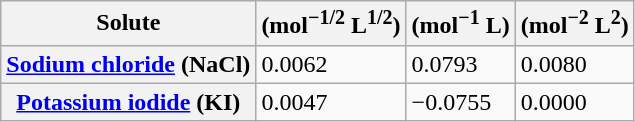<table class="wikitable">
<tr>
<th scope="col">Solute</th>
<th scope="col"> (mol<sup>−1/2</sup> L<sup>1/2</sup>)</th>
<th scope="col"> (mol<sup>−1</sup> L)</th>
<th scope="col"> (mol<sup>−2</sup> L<sup>2</sup>)</th>
</tr>
<tr>
<th scope="row"><a href='#'>Sodium chloride</a> (NaCl)</th>
<td>0.0062</td>
<td>0.0793</td>
<td>0.0080</td>
</tr>
<tr>
<th scope="row"><a href='#'>Potassium iodide</a> (KI)</th>
<td>0.0047</td>
<td>−0.0755</td>
<td>0.0000</td>
</tr>
</table>
